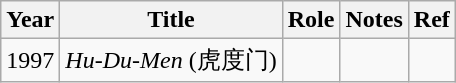<table class="wikitable">
<tr>
<th>Year</th>
<th>Title</th>
<th>Role</th>
<th class="unsortable">Notes</th>
<th class="unsortable">Ref</th>
</tr>
<tr>
<td>1997</td>
<td><em>Hu-Du-Men</em> (虎度门)</td>
<td></td>
<td></td>
<td></td>
</tr>
</table>
